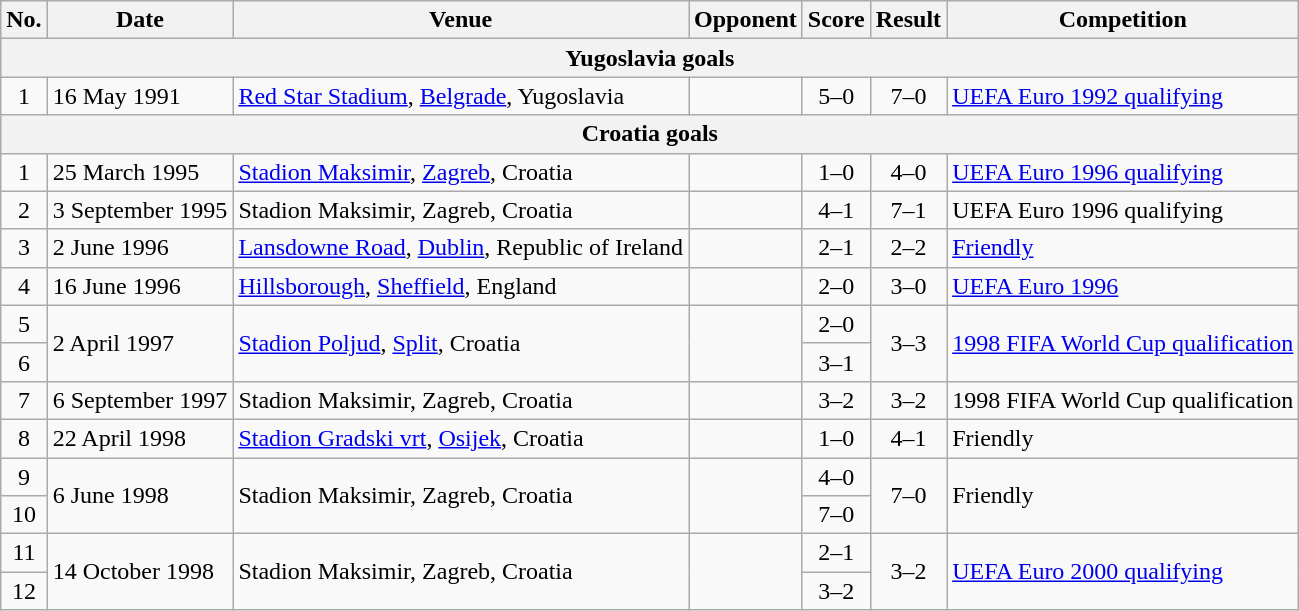<table class="wikitable sortable">
<tr>
<th scope="col">No.</th>
<th scope="col">Date</th>
<th scope="col">Venue</th>
<th scope="col">Opponent</th>
<th scope="col">Score</th>
<th scope="col">Result</th>
<th scope="col">Competition</th>
</tr>
<tr>
<th colspan="8">Yugoslavia goals</th>
</tr>
<tr>
<td style="text-align:center">1</td>
<td>16 May 1991</td>
<td><a href='#'>Red Star Stadium</a>, <a href='#'>Belgrade</a>, Yugoslavia</td>
<td></td>
<td style="text-align:center">5–0</td>
<td style="text-align:center">7–0</td>
<td><a href='#'>UEFA Euro 1992 qualifying</a></td>
</tr>
<tr>
<th colspan="8">Croatia goals</th>
</tr>
<tr>
<td style="text-align:center">1</td>
<td>25 March 1995</td>
<td><a href='#'>Stadion Maksimir</a>, <a href='#'>Zagreb</a>, Croatia</td>
<td></td>
<td style="text-align:center">1–0</td>
<td style="text-align:center">4–0</td>
<td><a href='#'>UEFA Euro 1996 qualifying</a></td>
</tr>
<tr>
<td style="text-align:center">2</td>
<td>3 September 1995</td>
<td>Stadion Maksimir, Zagreb, Croatia</td>
<td></td>
<td style="text-align:center">4–1</td>
<td style="text-align:center">7–1</td>
<td>UEFA Euro 1996 qualifying</td>
</tr>
<tr>
<td style="text-align:center">3</td>
<td>2 June 1996</td>
<td><a href='#'>Lansdowne Road</a>, <a href='#'>Dublin</a>, Republic of Ireland</td>
<td></td>
<td style="text-align:center">2–1</td>
<td style="text-align:center">2–2</td>
<td><a href='#'>Friendly</a></td>
</tr>
<tr>
<td style="text-align:center">4</td>
<td>16 June 1996</td>
<td><a href='#'>Hillsborough</a>, <a href='#'>Sheffield</a>, England</td>
<td></td>
<td style="text-align:center">2–0</td>
<td style="text-align:center">3–0</td>
<td><a href='#'>UEFA Euro 1996</a></td>
</tr>
<tr>
<td style="text-align:center">5</td>
<td rowspan="2">2 April 1997</td>
<td rowspan="2"><a href='#'>Stadion Poljud</a>, <a href='#'>Split</a>, Croatia</td>
<td rowspan="2"></td>
<td style="text-align:center">2–0</td>
<td rowspan="2" style="text-align:center">3–3</td>
<td rowspan="2"><a href='#'>1998 FIFA World Cup qualification</a></td>
</tr>
<tr>
<td style="text-align:center">6</td>
<td style="text-align:center">3–1</td>
</tr>
<tr>
<td style="text-align:center">7</td>
<td>6 September 1997</td>
<td>Stadion Maksimir, Zagreb, Croatia</td>
<td></td>
<td style="text-align:center">3–2</td>
<td style="text-align:center">3–2</td>
<td>1998 FIFA World Cup qualification</td>
</tr>
<tr>
<td style="text-align:center">8</td>
<td>22 April 1998</td>
<td><a href='#'>Stadion Gradski vrt</a>, <a href='#'>Osijek</a>, Croatia</td>
<td></td>
<td style="text-align:center">1–0</td>
<td style="text-align:center">4–1</td>
<td>Friendly</td>
</tr>
<tr>
<td style="text-align:center">9</td>
<td rowspan="2">6 June 1998</td>
<td rowspan="2">Stadion Maksimir, Zagreb, Croatia</td>
<td rowspan="2"></td>
<td style="text-align:center">4–0</td>
<td rowspan="2" style="text-align:center">7–0</td>
<td rowspan="2">Friendly</td>
</tr>
<tr>
<td style="text-align:center">10</td>
<td style="text-align:center">7–0</td>
</tr>
<tr>
<td style="text-align:center">11</td>
<td rowspan="2">14 October 1998</td>
<td rowspan="2">Stadion Maksimir, Zagreb, Croatia</td>
<td rowspan="2"></td>
<td style="text-align:center">2–1</td>
<td rowspan="2" style="text-align:center">3–2</td>
<td rowspan="2"><a href='#'>UEFA Euro 2000 qualifying</a></td>
</tr>
<tr>
<td style="text-align:center">12</td>
<td style="text-align:center">3–2</td>
</tr>
</table>
